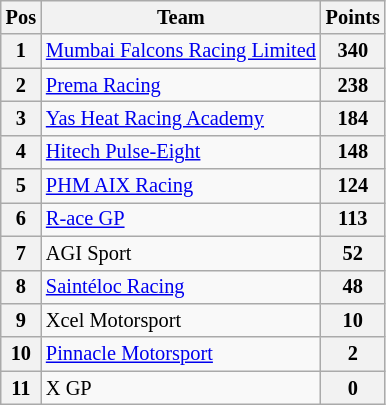<table class="wikitable" style="font-size: 85%">
<tr>
<th>Pos</th>
<th>Team</th>
<th>Points</th>
</tr>
<tr>
<th>1</th>
<td> <a href='#'>Mumbai Falcons Racing Limited</a></td>
<th>340</th>
</tr>
<tr>
<th>2</th>
<td> <a href='#'>Prema Racing</a></td>
<th>238</th>
</tr>
<tr>
<th>3</th>
<td> <a href='#'>Yas Heat Racing Academy</a></td>
<th>184</th>
</tr>
<tr>
<th>4</th>
<td> <a href='#'>Hitech Pulse-Eight</a></td>
<th>148</th>
</tr>
<tr>
<th>5</th>
<td> <a href='#'>PHM AIX Racing</a></td>
<th>124</th>
</tr>
<tr>
<th>6</th>
<td> <a href='#'>R-ace GP</a></td>
<th>113</th>
</tr>
<tr>
<th>7</th>
<td> AGI Sport</td>
<th>52</th>
</tr>
<tr>
<th>8</th>
<td> <a href='#'>Saintéloc Racing</a></td>
<th>48</th>
</tr>
<tr>
<th>9</th>
<td> Xcel Motorsport</td>
<th>10</th>
</tr>
<tr>
<th>10</th>
<td> <a href='#'>Pinnacle Motorsport</a></td>
<th>2</th>
</tr>
<tr>
<th>11</th>
<td> X GP</td>
<th>0</th>
</tr>
</table>
